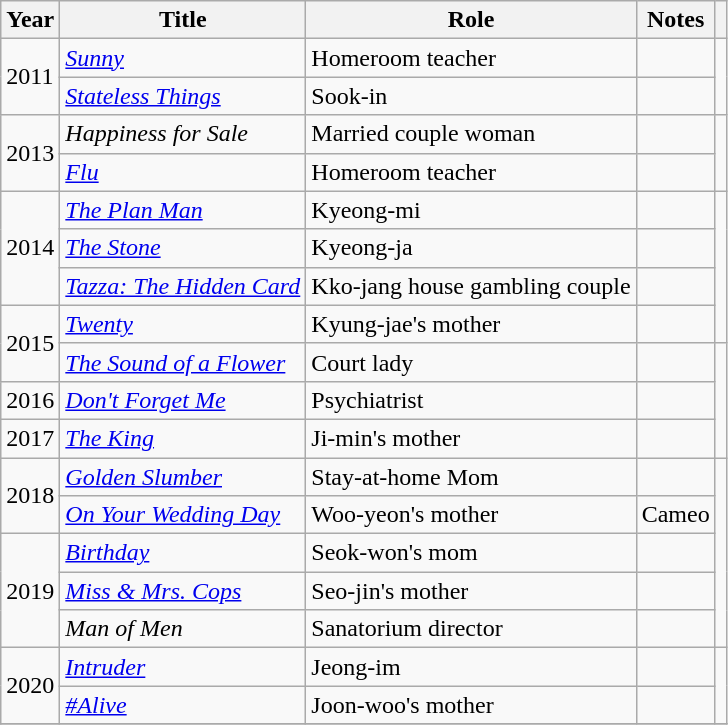<table class="wikitable sortable">
<tr>
<th>Year</th>
<th>Title</th>
<th>Role</th>
<th class="unsortable">Notes</th>
<th class="unsortable"></th>
</tr>
<tr>
<td rowspan="2">2011</td>
<td><em><a href='#'>Sunny</a></em></td>
<td>Homeroom teacher</td>
<td></td>
<td rowspan=2></td>
</tr>
<tr>
<td><em><a href='#'>Stateless Things</a></em></td>
<td>Sook-in</td>
<td></td>
</tr>
<tr>
<td rowspan="2">2013</td>
<td><em>Happiness for Sale</em></td>
<td>Married couple woman</td>
<td></td>
<td rowspan=2></td>
</tr>
<tr>
<td><em><a href='#'>Flu</a></em></td>
<td>Homeroom teacher</td>
<td></td>
</tr>
<tr>
<td rowspan="3">2014</td>
<td><em><a href='#'>The Plan Man</a></em></td>
<td>Kyeong-mi</td>
<td></td>
<td rowspan=4></td>
</tr>
<tr>
<td><em><a href='#'>The Stone</a></em></td>
<td>Kyeong-ja</td>
<td></td>
</tr>
<tr>
<td><em><a href='#'>Tazza: The Hidden Card</a></em></td>
<td>Kko-jang house gambling couple</td>
<td></td>
</tr>
<tr>
<td rowspan="2">2015</td>
<td><em><a href='#'>Twenty</a></em></td>
<td>Kyung-jae's mother</td>
<td></td>
</tr>
<tr>
<td><em><a href='#'>The Sound of a Flower</a></em></td>
<td>Court lady</td>
<td></td>
<td rowspan=3></td>
</tr>
<tr>
<td>2016</td>
<td><em><a href='#'>Don't Forget Me</a></em></td>
<td>Psychiatrist</td>
<td></td>
</tr>
<tr>
<td>2017</td>
<td><em><a href='#'>The King</a></em></td>
<td>Ji-min's mother</td>
<td></td>
</tr>
<tr>
<td rowspan="2">2018</td>
<td><em><a href='#'>Golden Slumber</a></em></td>
<td>Stay-at-home Mom</td>
<td></td>
<td rowspan=5></td>
</tr>
<tr>
<td><em><a href='#'>On Your Wedding Day</a></em></td>
<td>Woo-yeon's mother</td>
<td>Cameo</td>
</tr>
<tr>
<td rowspan="3">2019</td>
<td><em><a href='#'>Birthday</a></em></td>
<td>Seok-won's mom</td>
<td></td>
</tr>
<tr>
<td><em><a href='#'>Miss & Mrs. Cops</a></em></td>
<td>Seo-jin's mother</td>
<td></td>
</tr>
<tr>
<td><em>Man of Men</em></td>
<td>Sanatorium director</td>
<td></td>
</tr>
<tr>
<td rowspan="2">2020</td>
<td><em><a href='#'>Intruder</a></em></td>
<td>Jeong-im</td>
<td></td>
<td rowspan=2></td>
</tr>
<tr>
<td><em><a href='#'>#Alive</a></em></td>
<td>Joon-woo's mother</td>
<td></td>
</tr>
<tr>
</tr>
</table>
